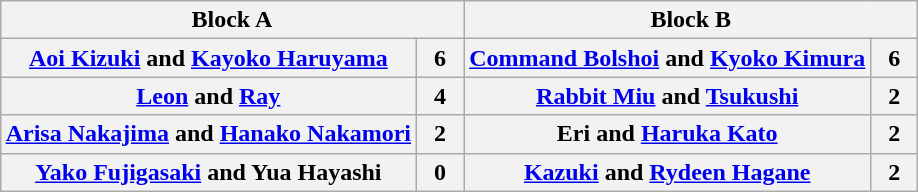<table class="wikitable" style="margin: 1em auto 1em auto">
<tr>
<th colspan="2">Block A</th>
<th colspan="2">Block B</th>
</tr>
<tr>
<th><a href='#'>Aoi Kizuki</a> and <a href='#'>Kayoko Haruyama</a><br></th>
<th>  6  </th>
<th><a href='#'>Command Bolshoi</a> and <a href='#'>Kyoko Kimura</a><br></th>
<th>  6  </th>
</tr>
<tr>
<th><a href='#'>Leon</a> and <a href='#'>Ray</a><br></th>
<th>4</th>
<th><a href='#'>Rabbit Miu</a> and <a href='#'>Tsukushi</a><br></th>
<th>2</th>
</tr>
<tr>
<th><a href='#'>Arisa Nakajima</a> and <a href='#'>Hanako Nakamori</a><br></th>
<th>2</th>
<th>Eri and <a href='#'>Haruka Kato</a></th>
<th>2</th>
</tr>
<tr>
<th><a href='#'>Yako Fujigasaki</a> and Yua Hayashi</th>
<th>0</th>
<th><a href='#'>Kazuki</a> and <a href='#'>Rydeen Hagane</a><br></th>
<th>2</th>
</tr>
</table>
